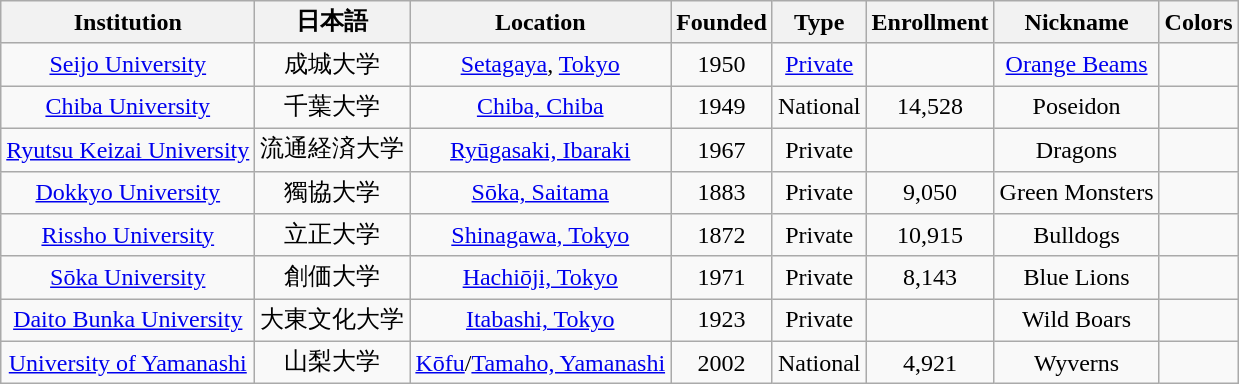<table class="wikitable sortable" style="text-align: center;">
<tr>
<th>Institution</th>
<th>日本語</th>
<th>Location</th>
<th>Founded</th>
<th>Type</th>
<th>Enrollment</th>
<th>Nickname</th>
<th>Colors</th>
</tr>
<tr>
<td><a href='#'>Seijo University</a></td>
<td>成城大学</td>
<td><a href='#'>Setagaya</a>, <a href='#'>Tokyo</a></td>
<td>1950</td>
<td><a href='#'>Private</a></td>
<td></td>
<td><a href='#'>Orange Beams</a></td>
<td></td>
</tr>
<tr>
<td><a href='#'>Chiba University</a></td>
<td>千葉大学</td>
<td><a href='#'>Chiba, Chiba</a></td>
<td>1949</td>
<td>National</td>
<td>14,528</td>
<td>Poseidon</td>
<td></td>
</tr>
<tr>
<td><a href='#'>Ryutsu Keizai University</a></td>
<td>流通経済大学</td>
<td><a href='#'>Ryūgasaki, Ibaraki</a></td>
<td>1967</td>
<td>Private</td>
<td></td>
<td>Dragons</td>
<td></td>
</tr>
<tr>
<td><a href='#'>Dokkyo University</a></td>
<td>獨協大学</td>
<td><a href='#'>Sōka, Saitama</a></td>
<td>1883</td>
<td>Private</td>
<td>9,050</td>
<td>Green Monsters</td>
<td></td>
</tr>
<tr>
<td><a href='#'>Rissho University</a></td>
<td>立正大学</td>
<td><a href='#'>Shinagawa, Tokyo</a></td>
<td>1872</td>
<td>Private</td>
<td>10,915</td>
<td>Bulldogs</td>
<td></td>
</tr>
<tr>
<td><a href='#'>Sōka University</a></td>
<td>創価大学</td>
<td><a href='#'>Hachiōji, Tokyo</a></td>
<td>1971</td>
<td>Private</td>
<td>8,143</td>
<td>Blue Lions</td>
<td></td>
</tr>
<tr>
<td><a href='#'>Daito Bunka University</a></td>
<td>大東文化大学</td>
<td><a href='#'>Itabashi, Tokyo</a></td>
<td>1923</td>
<td>Private</td>
<td></td>
<td>Wild Boars</td>
<td></td>
</tr>
<tr>
<td><a href='#'>University of Yamanashi</a></td>
<td>山梨大学</td>
<td><a href='#'>Kōfu</a>/<a href='#'>Tamaho, Yamanashi</a></td>
<td>2002</td>
<td>National</td>
<td>4,921</td>
<td>Wyverns</td>
<td></td>
</tr>
</table>
